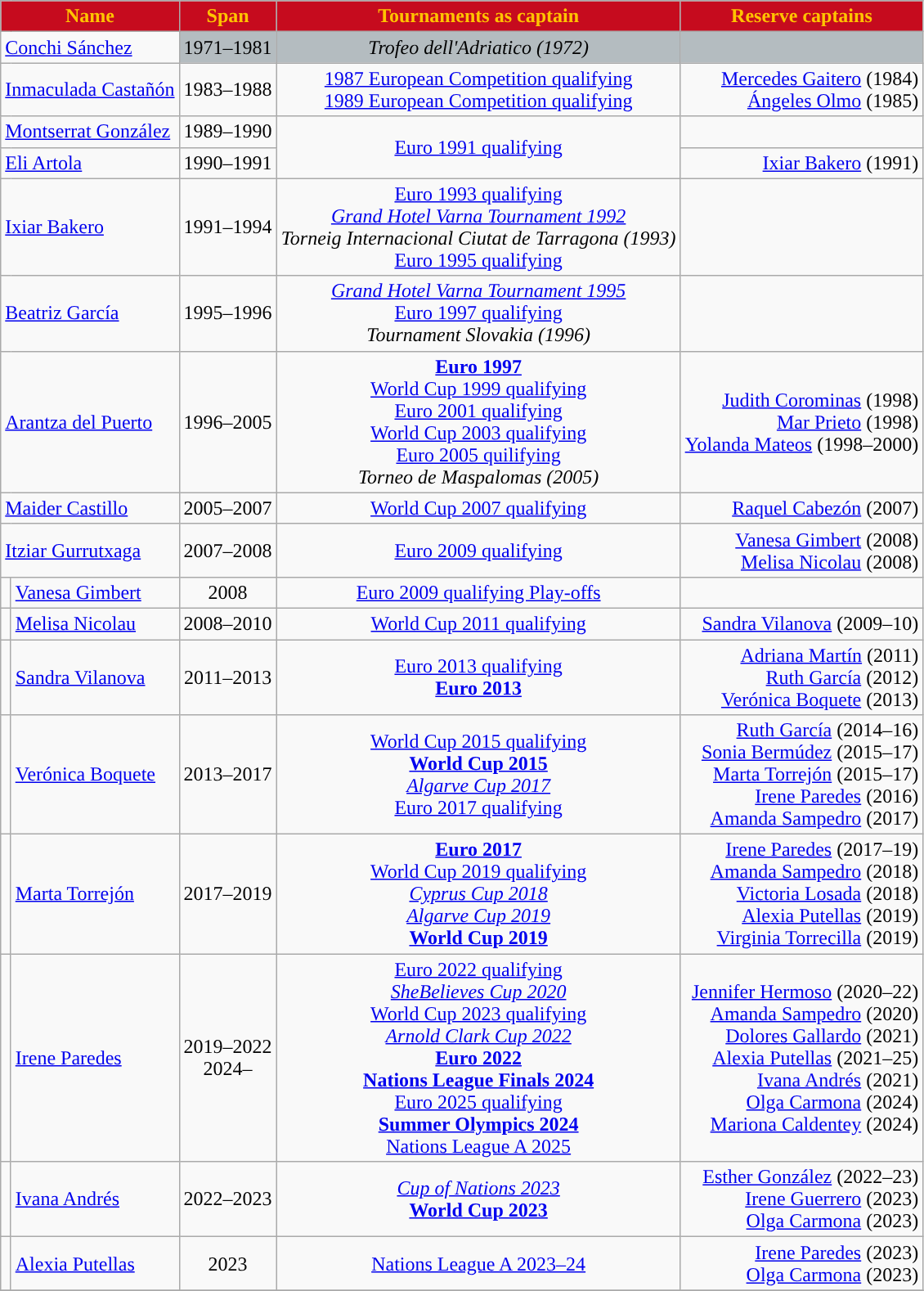<table class="wikitable sortable" style="text-align:center;">
<tr>
<th colspan="2" style="background-color:#C60B1E; color:#FFC400; ">Name</th>
<th style="background-color:#C60B1E; color:#FFC400; ">Span</th>
<th style="background-color:#C60B1E; color:#FFC400; ">Tournaments as captain</th>
<th style="background-color:#C60B1E; color:#FFC400; ">Reserve captains</th>
</tr>
<tr>
<td colspan=2 style="text-align: left;"> <a href='#'>Conchi Sánchez</a></td>
<td style="text-align:center;" bgcolor=#B4BCC0>1971–1981</td>
<td style="text-align:center;" bgcolor=#B4BCC0><em>Trofeo dell'Adriatico (1972)</em></td>
<td style="text-align:center;" bgcolor=#B4BCC0></td>
</tr>
<tr>
<td colspan=2 style="text-align: left;"> <a href='#'>Inmaculada Castañón</a></td>
<td>1983–1988</td>
<td><a href='#'>1987 European Competition qualifying</a> <br> <a href='#'>1989 European Competition qualifying</a></td>
<td style="text-align:right"><a href='#'>Mercedes Gaitero</a> (1984) <br> <a href='#'>Ángeles Olmo</a> (1985)</td>
</tr>
<tr>
<td colspan=2 style="text-align: left;"> <a href='#'>Montserrat González</a></td>
<td>1989–1990</td>
<td rowspan=2><a href='#'>Euro 1991 qualifying</a></td>
<td style="text-align:right"></td>
</tr>
<tr>
<td colspan=2  style="text-align: left;"> <a href='#'>Eli Artola</a></td>
<td>1990–1991</td>
<td style="text-align:right"><a href='#'>Ixiar Bakero</a> (1991)</td>
</tr>
<tr>
<td colspan=2 style="text-align: left;"> <a href='#'>Ixiar Bakero</a></td>
<td>1991–1994</td>
<td><a href='#'>Euro 1993 qualifying</a> <br> <em><a href='#'>Grand Hotel Varna Tournament 1992</a></em> <br> <em>Torneig Internacional Ciutat de Tarragona (1993)</em> <br> <a href='#'>Euro 1995 qualifying</a></td>
<td style="text-align:right"></td>
</tr>
<tr>
<td colspan=2 style="text-align: left;"> <a href='#'>Beatriz García</a></td>
<td>1995–1996</td>
<td><em><a href='#'>Grand Hotel Varna Tournament 1995</a></em> <br> <a href='#'>Euro 1997 qualifying</a> <br> <em>Tournament Slovakia (1996)</em></td>
<td style="text-align:right"></td>
</tr>
<tr>
<td colspan=2 style="text-align: left;"> <a href='#'>Arantza del Puerto</a></td>
<td>1996–2005</td>
<td> <strong><a href='#'>Euro 1997</a></strong> <br> <a href='#'>World Cup 1999 qualifying</a> <br> <a href='#'>Euro 2001 qualifying</a> <br> <a href='#'>World Cup 2003 qualifying</a> <br> <a href='#'>Euro 2005 quilifying</a> <br> <em>Torneo de Maspalomas (2005)</em></td>
<td style="text-align:right"><a href='#'>Judith Corominas</a> (1998) <br> <a href='#'>Mar Prieto</a> (1998) <br> <a href='#'>Yolanda Mateos</a> (1998–2000)</td>
</tr>
<tr>
<td colspan=2 style="text-align: left;"> <a href='#'>Maider Castillo</a></td>
<td>2005–2007</td>
<td><a href='#'>World Cup 2007 qualifying</a></td>
<td style="text-align:right"><a href='#'>Raquel Cabezón</a> (2007)</td>
</tr>
<tr>
<td colspan=2 style="text-align: left;"> <a href='#'>Itziar Gurrutxaga</a></td>
<td>2007–2008</td>
<td><a href='#'>Euro 2009 qualifying</a></td>
<td style="text-align:right"><a href='#'>Vanesa Gimbert</a> (2008) <br> <a href='#'>Melisa Nicolau</a> (2008)</td>
</tr>
<tr>
<td></td>
<td style="text-align: left;"><a href='#'>Vanesa Gimbert</a></td>
<td>2008</td>
<td><a href='#'>Euro 2009 qualifying Play-offs</a></td>
<td style="text-align:right"></td>
</tr>
<tr>
<td></td>
<td style="text-align: left;"><a href='#'>Melisa Nicolau</a></td>
<td>2008–2010</td>
<td><a href='#'>World Cup 2011 qualifying</a></td>
<td style="text-align:right"><a href='#'>Sandra Vilanova</a> (2009–10)</td>
</tr>
<tr>
<td></td>
<td style="text-align: left;"><a href='#'>Sandra Vilanova</a></td>
<td>2011–2013</td>
<td><a href='#'>Euro 2013 qualifying</a> <br> <strong><a href='#'>Euro 2013</a></strong></td>
<td style="text-align:right"><a href='#'>Adriana Martín</a> (2011) <br> <a href='#'>Ruth García</a> (2012) <br> <a href='#'>Verónica Boquete</a> (2013)</td>
</tr>
<tr>
<td></td>
<td style="text-align: left;"><a href='#'>Verónica Boquete</a></td>
<td>2013–2017</td>
<td><a href='#'>World Cup 2015 qualifying</a> <br> <strong><a href='#'>World Cup 2015</a></strong> <br> <em><a href='#'>Algarve Cup 2017</a></em> <br> <a href='#'>Euro 2017 qualifying</a></td>
<td style="text-align:right"><a href='#'>Ruth García</a> (2014–16) <br> <a href='#'>Sonia Bermúdez</a> (2015–17) <br> <a href='#'>Marta Torrejón</a> (2015–17) <br> <a href='#'>Irene Paredes</a> (2016) <br> <a href='#'>Amanda Sampedro</a> (2017)</td>
</tr>
<tr>
<td></td>
<td style="text-align: left;"><a href='#'>Marta Torrejón</a></td>
<td>2017–2019</td>
<td><strong><a href='#'>Euro 2017</a></strong> <br> <a href='#'>World Cup 2019 qualifying</a> <br> <em><a href='#'>Cyprus Cup 2018</a></em> <br> <em><a href='#'>Algarve Cup 2019</a></em> <br> <strong><a href='#'>World Cup 2019</a></strong></td>
<td style="text-align:right"><a href='#'>Irene Paredes</a> (2017–19) <br> <a href='#'>Amanda Sampedro</a> (2018) <br> <a href='#'>Victoria Losada</a> (2018) <br> <a href='#'>Alexia Putellas</a> (2019) <br> <a href='#'>Virginia Torrecilla</a> (2019)</td>
</tr>
<tr>
<td></td>
<td style="text-align: left;"><a href='#'>Irene Paredes</a></td>
<td>2019–2022 <br> 2024–</td>
<td><a href='#'>Euro 2022 qualifying</a> <br> <em><a href='#'>SheBelieves Cup 2020</a></em> <br> <a href='#'>World Cup 2023 qualifying</a> <br> <em><a href='#'>Arnold Clark Cup 2022</a></em> <br> <strong><a href='#'>Euro 2022</a></strong> <br>  <strong><a href='#'>Nations League Finals 2024</a></strong> <br> <a href='#'>Euro 2025 qualifying</a> <br> <strong><a href='#'>Summer Olympics 2024</a></strong> <br> <a href='#'>Nations League A 2025</a></td>
<td style="text-align:right"><a href='#'>Jennifer Hermoso</a> (2020–22) <br> <a href='#'>Amanda Sampedro</a> (2020) <br> <a href='#'>Dolores Gallardo</a> (2021) <br> <a href='#'>Alexia Putellas</a> (2021–25) <br> <a href='#'>Ivana Andrés</a> (2021) <br> <a href='#'>Olga Carmona</a> (2024) <br> <a href='#'>Mariona Caldentey</a> (2024)</td>
</tr>
<tr>
<td></td>
<td style="text-align: left;"><a href='#'>Ivana Andrés</a></td>
<td>2022–2023</td>
<td><em><a href='#'>Cup of Nations 2023</a></em> <br>  <strong><a href='#'>World Cup 2023</a></strong></td>
<td style="text-align:right"><a href='#'>Esther González</a> (2022–23) <br> <a href='#'>Irene Guerrero</a> (2023) <br> <a href='#'>Olga Carmona</a> (2023)</td>
</tr>
<tr>
<td></td>
<td style="text-align: left;"><a href='#'>Alexia Putellas</a></td>
<td>2023</td>
<td><a href='#'>Nations League A 2023–24</a></td>
<td style="text-align:right"><a href='#'>Irene Paredes</a> (2023) <br> <a href='#'>Olga Carmona</a> (2023)</td>
</tr>
<tr>
</tr>
</table>
